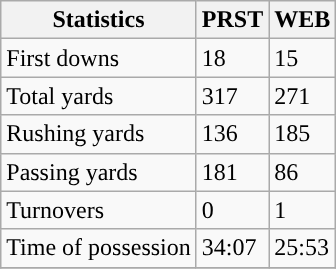<table class="wikitable">
<tr>
<th>Statistics</th>
<th>PRST</th>
<th>WEB</th>
</tr>
<tr>
<td>First downs</td>
<td>18</td>
<td>15</td>
</tr>
<tr>
<td>Total yards</td>
<td>317</td>
<td>271</td>
</tr>
<tr>
<td>Rushing yards</td>
<td>136</td>
<td>185</td>
</tr>
<tr>
<td>Passing yards</td>
<td>181</td>
<td>86</td>
</tr>
<tr>
<td>Turnovers</td>
<td>0</td>
<td>1</td>
</tr>
<tr>
<td>Time of possession</td>
<td>34:07</td>
<td>25:53</td>
</tr>
<tr>
</tr>
</table>
